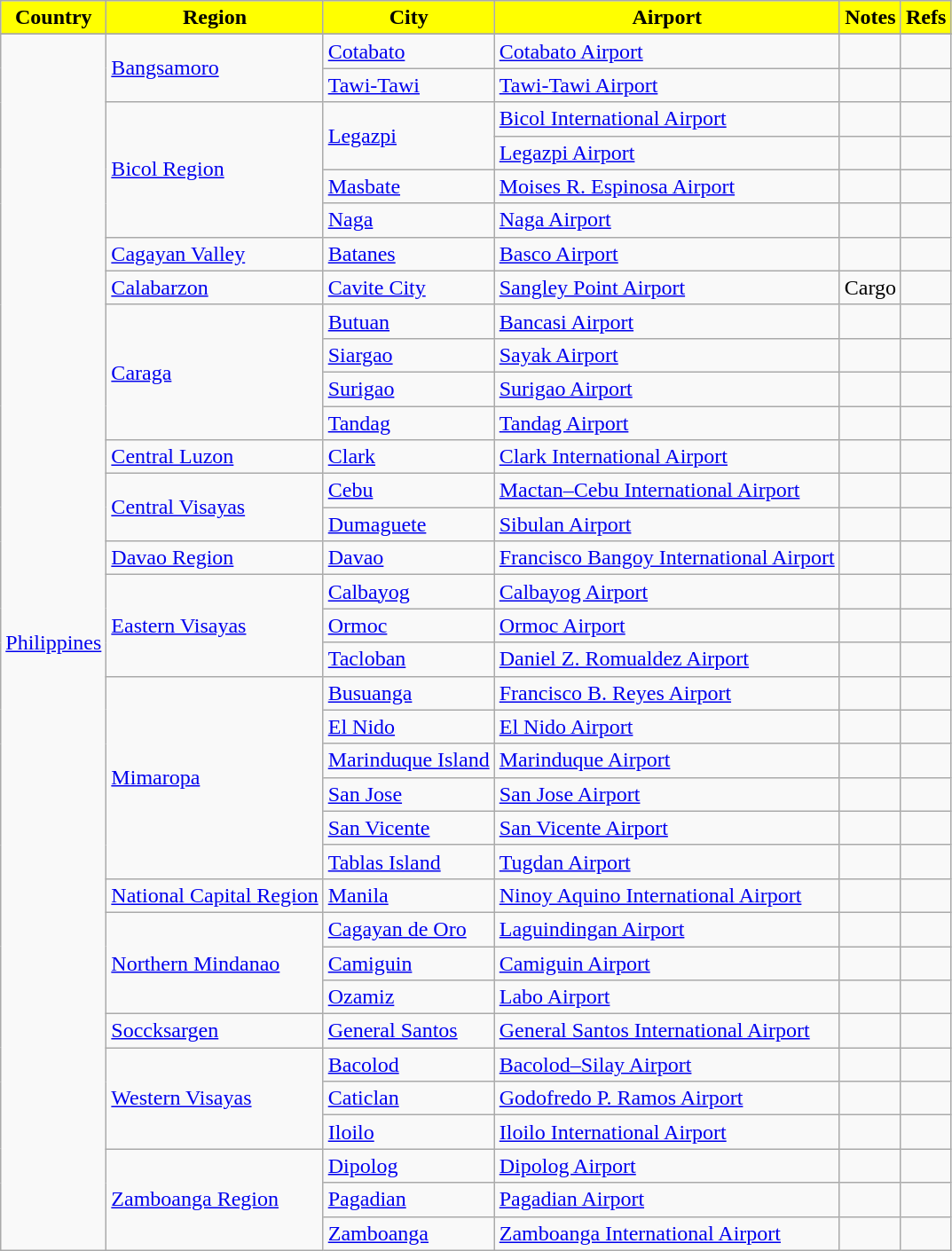<table class="wikitable sortable">
<tr>
<th style="background:#FFFF00; color:black;">Country</th>
<th style="background:#FFFF00; color:black;">Region</th>
<th style="background:#FFFF00; color:black;">City</th>
<th style="background:#FFFF00; color:black;">Airport</th>
<th style="background:#FFFF00; color:black;">Notes</th>
<th style="background:#FFFF00; color:black;" class="unsortable">Refs</th>
</tr>
<tr>
</tr>
<tr>
<td rowspan="36"><a href='#'>Philippines</a></td>
<td rowspan="2"><a href='#'>Bangsamoro</a></td>
<td><a href='#'>Cotabato</a></td>
<td><a href='#'>Cotabato Airport</a></td>
<td></td>
<td align=center></td>
</tr>
<tr>
<td><a href='#'>Tawi-Tawi</a></td>
<td><a href='#'>Tawi-Tawi Airport</a></td>
<td align=center></td>
<td align=center></td>
</tr>
<tr>
<td rowspan="4"><a href='#'>Bicol Region</a></td>
<td rowspan="2"><a href='#'>Legazpi</a></td>
<td><a href='#'>Bicol International Airport</a></td>
<td align=center></td>
<td align=center></td>
</tr>
<tr>
<td><a href='#'>Legazpi Airport</a></td>
<td></td>
<td align=center></td>
</tr>
<tr>
<td><a href='#'>Masbate</a></td>
<td><a href='#'>Moises R. Espinosa Airport</a></td>
<td align=center></td>
<td align=center></td>
</tr>
<tr>
<td><a href='#'>Naga</a></td>
<td><a href='#'>Naga Airport</a></td>
<td align=center></td>
<td align=center></td>
</tr>
<tr>
<td><a href='#'>Cagayan Valley</a></td>
<td><a href='#'>Batanes</a></td>
<td><a href='#'>Basco Airport</a></td>
<td></td>
<td align=center></td>
</tr>
<tr>
<td><a href='#'>Calabarzon</a></td>
<td><a href='#'>Cavite City</a></td>
<td><a href='#'>Sangley Point Airport</a></td>
<td align=center>Cargo</td>
<td align=center></td>
</tr>
<tr>
<td rowspan="4"><a href='#'>Caraga</a></td>
<td><a href='#'>Butuan</a></td>
<td><a href='#'>Bancasi Airport</a></td>
<td align=center></td>
<td align=center></td>
</tr>
<tr>
<td><a href='#'>Siargao</a></td>
<td><a href='#'>Sayak Airport</a></td>
<td align=center></td>
<td align=center></td>
</tr>
<tr>
<td><a href='#'>Surigao</a></td>
<td><a href='#'>Surigao Airport</a></td>
<td align=center></td>
<td align=center></td>
</tr>
<tr>
<td><a href='#'>Tandag</a></td>
<td><a href='#'>Tandag Airport</a></td>
<td></td>
<td align=center></td>
</tr>
<tr>
<td><a href='#'>Central Luzon</a></td>
<td><a href='#'>Clark</a></td>
<td><a href='#'>Clark International Airport</a></td>
<td></td>
<td align=center></td>
</tr>
<tr>
<td rowspan="2"><a href='#'>Central Visayas</a></td>
<td><a href='#'>Cebu</a></td>
<td><a href='#'>Mactan–Cebu International Airport</a></td>
<td></td>
<td align=center></td>
</tr>
<tr>
<td><a href='#'>Dumaguete</a></td>
<td><a href='#'>Sibulan Airport</a></td>
<td align=center></td>
<td align=center></td>
</tr>
<tr>
<td><a href='#'>Davao Region</a></td>
<td><a href='#'>Davao</a></td>
<td><a href='#'>Francisco Bangoy International Airport</a></td>
<td align=center></td>
<td align=center></td>
</tr>
<tr>
<td rowspan="3"><a href='#'>Eastern Visayas</a></td>
<td><a href='#'>Calbayog</a></td>
<td><a href='#'>Calbayog  Airport</a></td>
<td align=center></td>
<td align=center></td>
</tr>
<tr>
<td><a href='#'>Ormoc</a></td>
<td><a href='#'>Ormoc Airport</a></td>
<td></td>
<td align=center></td>
</tr>
<tr>
<td><a href='#'>Tacloban</a></td>
<td><a href='#'>Daniel Z. Romualdez Airport</a></td>
<td align=center></td>
<td align=center></td>
</tr>
<tr>
<td rowspan="6"><a href='#'>Mimaropa</a></td>
<td><a href='#'>Busuanga</a></td>
<td><a href='#'>Francisco B. Reyes Airport</a></td>
<td align=center></td>
<td align=center></td>
</tr>
<tr>
<td><a href='#'>El Nido</a></td>
<td><a href='#'>El Nido Airport</a></td>
<td align=center></td>
<td align=center></td>
</tr>
<tr>
<td><a href='#'>Marinduque Island</a></td>
<td><a href='#'>Marinduque Airport</a></td>
<td></td>
<td align=center></td>
</tr>
<tr>
<td><a href='#'>San Jose</a></td>
<td><a href='#'>San Jose Airport</a></td>
<td></td>
<td align=center></td>
</tr>
<tr>
<td><a href='#'>San Vicente</a></td>
<td><a href='#'>San Vicente Airport</a></td>
<td></td>
<td align=center></td>
</tr>
<tr>
<td><a href='#'>Tablas Island</a></td>
<td><a href='#'>Tugdan Airport</a></td>
<td></td>
<td align=center></td>
</tr>
<tr>
<td><a href='#'>National Capital Region</a></td>
<td><a href='#'>Manila</a></td>
<td><a href='#'>Ninoy Aquino International Airport</a></td>
<td></td>
<td align=center></td>
</tr>
<tr>
<td rowspan="3"><a href='#'>Northern Mindanao</a></td>
<td><a href='#'>Cagayan de Oro</a></td>
<td><a href='#'>Laguindingan Airport</a></td>
<td align=center></td>
<td align=center></td>
</tr>
<tr>
<td><a href='#'>Camiguin</a></td>
<td><a href='#'>Camiguin Airport</a></td>
<td align=center></td>
<td align=center></td>
</tr>
<tr>
<td><a href='#'>Ozamiz</a></td>
<td><a href='#'>Labo Airport</a></td>
<td align=center></td>
<td align=center></td>
</tr>
<tr>
<td><a href='#'>Soccksargen</a></td>
<td><a href='#'>General Santos</a></td>
<td><a href='#'>General Santos International Airport</a></td>
<td align=center></td>
<td align=center></td>
</tr>
<tr>
<td rowspan="3"><a href='#'>Western Visayas</a></td>
<td><a href='#'>Bacolod</a></td>
<td><a href='#'>Bacolod–Silay Airport</a></td>
<td align=center></td>
<td align=center></td>
</tr>
<tr>
<td><a href='#'>Caticlan</a></td>
<td><a href='#'>Godofredo P. Ramos Airport</a></td>
<td align=center></td>
<td align=center></td>
</tr>
<tr>
<td><a href='#'>Iloilo</a></td>
<td><a href='#'>Iloilo International Airport</a></td>
<td align=center></td>
<td align=center></td>
</tr>
<tr>
<td rowspan="3"><a href='#'>Zamboanga Region</a></td>
<td><a href='#'>Dipolog</a></td>
<td><a href='#'>Dipolog Airport</a></td>
<td align=center></td>
<td align=center></td>
</tr>
<tr>
<td><a href='#'>Pagadian</a></td>
<td><a href='#'>Pagadian Airport</a></td>
<td align=center></td>
<td align=center></td>
</tr>
<tr>
<td><a href='#'>Zamboanga</a></td>
<td><a href='#'>Zamboanga International Airport</a></td>
<td align=center></td>
<td align=center></td>
</tr>
</table>
